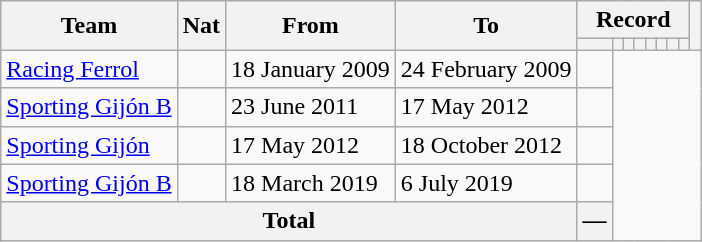<table class="wikitable" style="text-align: center">
<tr>
<th rowspan="2">Team</th>
<th rowspan="2">Nat</th>
<th rowspan="2">From</th>
<th rowspan="2">To</th>
<th colspan="8">Record</th>
<th rowspan=2></th>
</tr>
<tr>
<th></th>
<th></th>
<th></th>
<th></th>
<th></th>
<th></th>
<th></th>
<th></th>
</tr>
<tr>
<td align=left><a href='#'>Racing Ferrol</a></td>
<td></td>
<td align=left>18 January 2009</td>
<td align=left>24 February 2009<br></td>
<td></td>
</tr>
<tr>
<td align=left><a href='#'>Sporting Gijón B</a></td>
<td></td>
<td align=left>23 June 2011</td>
<td align=left>17 May 2012<br></td>
<td></td>
</tr>
<tr>
<td align=left><a href='#'>Sporting Gijón</a></td>
<td></td>
<td align=left>17 May 2012</td>
<td align=left>18 October 2012<br></td>
<td></td>
</tr>
<tr>
<td align=left><a href='#'>Sporting Gijón B</a></td>
<td></td>
<td align=left>18 March 2019</td>
<td align=left>6 July 2019<br></td>
<td></td>
</tr>
<tr>
<th colspan="4">Total<br></th>
<th>—</th>
</tr>
</table>
